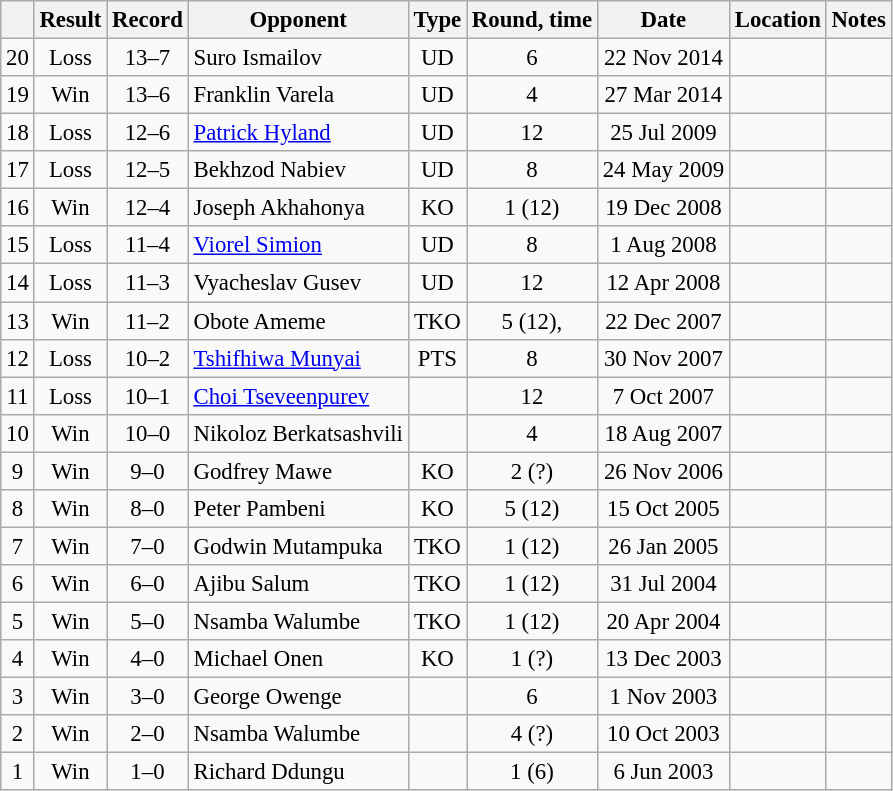<table class="wikitable" style="text-align:center; font-size:95%">
<tr>
<th></th>
<th>Result</th>
<th>Record</th>
<th>Opponent</th>
<th>Type</th>
<th>Round, time</th>
<th>Date</th>
<th>Location</th>
<th>Notes</th>
</tr>
<tr>
<td>20</td>
<td>Loss</td>
<td>13–7</td>
<td style="text-align:left;"> Suro Ismailov</td>
<td>UD</td>
<td>6</td>
<td>22 Nov 2014</td>
<td style="text-align:left;"> </td>
<td></td>
</tr>
<tr>
<td>19</td>
<td>Win</td>
<td>13–6</td>
<td style="text-align:left;"> Franklin Varela</td>
<td>UD</td>
<td>4</td>
<td>27 Mar 2014</td>
<td style="text-align:left;"> </td>
<td></td>
</tr>
<tr>
<td>18</td>
<td>Loss</td>
<td>12–6</td>
<td style="text-align:left;"> <a href='#'>Patrick Hyland</a></td>
<td>UD</td>
<td>12</td>
<td>25 Jul 2009</td>
<td style="text-align:left;"> </td>
<td style="text-align:left;"></td>
</tr>
<tr>
<td>17</td>
<td>Loss</td>
<td>12–5</td>
<td style="text-align:left;"> Bekhzod Nabiev</td>
<td>UD</td>
<td>8</td>
<td>24 May 2009</td>
<td style="text-align:left;"> </td>
<td></td>
</tr>
<tr>
<td>16</td>
<td>Win</td>
<td>12–4</td>
<td style="text-align:left;"> Joseph Akhahonya</td>
<td>KO</td>
<td>1 (12)</td>
<td>19 Dec 2008</td>
<td style="text-align:left;"> </td>
<td style="text-align:left;"></td>
</tr>
<tr>
<td>15</td>
<td>Loss</td>
<td>11–4</td>
<td style="text-align:left;"> <a href='#'>Viorel Simion</a></td>
<td>UD</td>
<td>8</td>
<td>1 Aug 2008</td>
<td style="text-align:left;"> </td>
<td></td>
</tr>
<tr>
<td>14</td>
<td>Loss</td>
<td>11–3</td>
<td style="text-align:left;"> Vyacheslav Gusev</td>
<td>UD</td>
<td>12</td>
<td>12 Apr 2008</td>
<td style="text-align:left;"> </td>
<td style="text-align:left;"></td>
</tr>
<tr>
<td>13</td>
<td>Win</td>
<td>11–2</td>
<td style="text-align:left;"> Obote Ameme</td>
<td>TKO</td>
<td>5 (12), </td>
<td>22 Dec 2007</td>
<td style="text-align:left;"> </td>
<td style="text-align:left;"></td>
</tr>
<tr>
<td>12</td>
<td>Loss</td>
<td>10–2</td>
<td style="text-align:left;"> <a href='#'>Tshifhiwa Munyai</a></td>
<td>PTS</td>
<td>8</td>
<td>30 Nov 2007</td>
<td style="text-align:left;"> </td>
<td></td>
</tr>
<tr>
<td>11</td>
<td>Loss</td>
<td>10–1</td>
<td style="text-align:left;"> <a href='#'>Choi Tseveenpurev</a></td>
<td></td>
<td>12</td>
<td>7 Oct 2007</td>
<td style="text-align:left;"> </td>
<td style="text-align:left;"></td>
</tr>
<tr>
<td>10</td>
<td>Win</td>
<td>10–0</td>
<td style="text-align:left;"> Nikoloz Berkatsashvili</td>
<td></td>
<td>4</td>
<td>18 Aug 2007</td>
<td style="text-align:left;"> </td>
<td></td>
</tr>
<tr>
<td>9</td>
<td>Win</td>
<td>9–0</td>
<td style="text-align:left;"> Godfrey Mawe</td>
<td>KO</td>
<td>2 (?)</td>
<td>26 Nov 2006</td>
<td style="text-align:left;"> </td>
<td></td>
</tr>
<tr>
<td>8</td>
<td>Win</td>
<td>8–0</td>
<td style="text-align:left;"> Peter Pambeni</td>
<td>KO</td>
<td>5 (12)</td>
<td>15 Oct 2005</td>
<td style="text-align:left;"> </td>
<td style="text-align:left;"></td>
</tr>
<tr>
<td>7</td>
<td>Win</td>
<td>7–0</td>
<td style="text-align:left;"> Godwin Mutampuka</td>
<td>TKO</td>
<td>1 (12)</td>
<td>26 Jan 2005</td>
<td style="text-align:left;"> </td>
<td style="text-align:left;"></td>
</tr>
<tr>
<td>6</td>
<td>Win</td>
<td>6–0</td>
<td style="text-align:left;"> Ajibu Salum</td>
<td>TKO</td>
<td>1 (12)</td>
<td>31 Jul 2004</td>
<td style="text-align:left;"> </td>
<td style="text-align:left;"></td>
</tr>
<tr>
<td>5</td>
<td>Win</td>
<td>5–0</td>
<td style="text-align:left;"> Nsamba Walumbe</td>
<td>TKO</td>
<td>1 (12)</td>
<td>20 Apr 2004</td>
<td style="text-align:left;"> </td>
<td style="text-align:left;"></td>
</tr>
<tr>
<td>4</td>
<td>Win</td>
<td>4–0</td>
<td style="text-align:left;"> Michael Onen</td>
<td>KO</td>
<td>1 (?)</td>
<td>13 Dec 2003</td>
<td style="text-align:left;"> </td>
<td></td>
</tr>
<tr>
<td>3</td>
<td>Win</td>
<td>3–0</td>
<td style="text-align:left;"> George Owenge</td>
<td></td>
<td>6</td>
<td>1 Nov 2003</td>
<td style="text-align:left;"> </td>
<td></td>
</tr>
<tr>
<td>2</td>
<td>Win</td>
<td>2–0</td>
<td style="text-align:left;"> Nsamba Walumbe</td>
<td></td>
<td>4 (?)</td>
<td>10 Oct 2003</td>
<td style="text-align:left;"> </td>
<td></td>
</tr>
<tr>
<td>1</td>
<td>Win</td>
<td>1–0</td>
<td style="text-align:left;"> Richard Ddungu</td>
<td></td>
<td>1 (6)</td>
<td>6 Jun 2003</td>
<td style="text-align:left;"> </td>
<td></td>
</tr>
</table>
